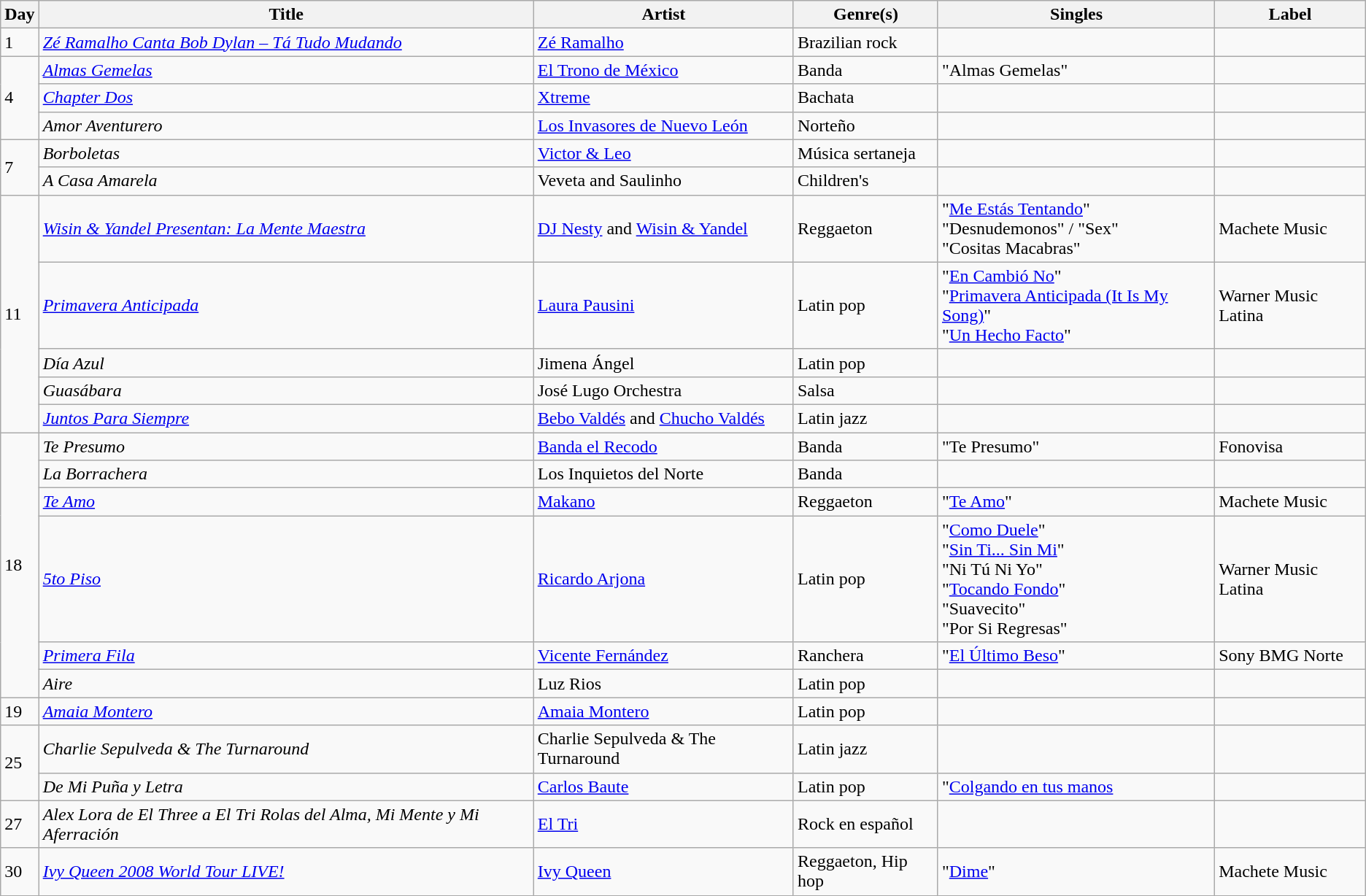<table class="wikitable sortable" style="text-align: left;">
<tr>
<th>Day</th>
<th>Title</th>
<th>Artist</th>
<th>Genre(s)</th>
<th>Singles</th>
<th>Label</th>
</tr>
<tr>
<td>1</td>
<td><em><a href='#'>Zé Ramalho Canta Bob Dylan – Tá Tudo Mudando</a></em></td>
<td><a href='#'>Zé Ramalho</a></td>
<td>Brazilian rock</td>
<td></td>
<td></td>
</tr>
<tr>
<td rowspan="3">4</td>
<td><em><a href='#'>Almas Gemelas</a></em></td>
<td><a href='#'>El Trono de México</a></td>
<td>Banda</td>
<td>"Almas Gemelas"</td>
<td></td>
</tr>
<tr>
<td><em><a href='#'>Chapter Dos</a></em></td>
<td><a href='#'>Xtreme</a></td>
<td>Bachata</td>
<td></td>
<td></td>
</tr>
<tr>
<td><em>Amor Aventurero</em></td>
<td><a href='#'>Los Invasores de Nuevo León</a></td>
<td>Norteño</td>
<td></td>
<td></td>
</tr>
<tr>
<td rowspan="2">7</td>
<td><em>Borboletas</em></td>
<td><a href='#'>Victor & Leo</a></td>
<td>Música sertaneja</td>
<td></td>
<td></td>
</tr>
<tr>
<td><em>A Casa Amarela</em></td>
<td>Veveta and Saulinho</td>
<td>Children's</td>
<td></td>
<td></td>
</tr>
<tr>
<td rowspan="5">11</td>
<td><em><a href='#'>Wisin & Yandel Presentan: La Mente Maestra</a></em></td>
<td><a href='#'>DJ Nesty</a> and <a href='#'>Wisin & Yandel</a></td>
<td>Reggaeton</td>
<td>"<a href='#'>Me Estás Tentando</a>"<br>"Desnudemonos" / "Sex"<br>"Cositas Macabras"</td>
<td>Machete Music</td>
</tr>
<tr>
<td><em><a href='#'>Primavera Anticipada</a></em></td>
<td><a href='#'>Laura Pausini</a></td>
<td>Latin pop</td>
<td>"<a href='#'>En Cambió No</a>"<br>"<a href='#'>Primavera Anticipada (It Is My Song)</a>"<br>"<a href='#'>Un Hecho Facto</a>"</td>
<td>Warner Music Latina</td>
</tr>
<tr>
<td><em>Día Azul</em></td>
<td>Jimena Ángel</td>
<td>Latin pop</td>
<td></td>
<td></td>
</tr>
<tr>
<td><em>Guasábara</em></td>
<td>José Lugo Orchestra</td>
<td>Salsa</td>
<td></td>
<td></td>
</tr>
<tr>
<td><em><a href='#'>Juntos Para Siempre</a></em></td>
<td><a href='#'>Bebo Valdés</a> and <a href='#'>Chucho Valdés</a></td>
<td>Latin jazz</td>
<td></td>
<td></td>
</tr>
<tr>
<td rowspan="6">18</td>
<td><em>Te Presumo</em></td>
<td><a href='#'>Banda el Recodo</a></td>
<td>Banda</td>
<td>"Te Presumo"</td>
<td>Fonovisa</td>
</tr>
<tr>
<td><em>La Borrachera</em></td>
<td>Los Inquietos del Norte</td>
<td>Banda</td>
<td></td>
<td></td>
</tr>
<tr>
<td><em><a href='#'>Te Amo</a></em></td>
<td><a href='#'>Makano</a></td>
<td>Reggaeton</td>
<td>"<a href='#'>Te Amo</a>"</td>
<td>Machete Music</td>
</tr>
<tr>
<td><em><a href='#'>5to Piso</a></em></td>
<td><a href='#'>Ricardo Arjona</a></td>
<td>Latin pop</td>
<td>"<a href='#'>Como Duele</a>"<br>"<a href='#'>Sin Ti... Sin Mi</a>"<br>"Ni Tú Ni Yo"<br>"<a href='#'>Tocando Fondo</a>"<br>"Suavecito"<br>"Por Si Regresas"</td>
<td>Warner Music Latina</td>
</tr>
<tr>
<td><em><a href='#'>Primera Fila</a></em></td>
<td><a href='#'>Vicente Fernández</a></td>
<td>Ranchera</td>
<td>"<a href='#'>El Último Beso</a>"</td>
<td>Sony BMG Norte</td>
</tr>
<tr>
<td><em>Aire</em></td>
<td>Luz Rios</td>
<td>Latin pop</td>
<td></td>
<td></td>
</tr>
<tr>
<td>19</td>
<td><em><a href='#'>Amaia Montero</a></em></td>
<td><a href='#'>Amaia Montero</a></td>
<td>Latin pop</td>
<td></td>
<td></td>
</tr>
<tr>
<td rowspan="2">25</td>
<td><em>Charlie Sepulveda & The Turnaround</em></td>
<td>Charlie Sepulveda & The Turnaround</td>
<td>Latin jazz</td>
<td></td>
<td></td>
</tr>
<tr>
<td><em>De Mi Puña y Letra</em></td>
<td><a href='#'>Carlos Baute</a></td>
<td>Latin pop</td>
<td>"<a href='#'>Colgando en tus manos</a></td>
<td></td>
</tr>
<tr>
<td>27</td>
<td><em>Alex Lora de El Three a El Tri Rolas del Alma, Mi Mente y Mi Aferración</em></td>
<td><a href='#'>El Tri</a></td>
<td>Rock en español</td>
<td></td>
<td></td>
</tr>
<tr>
<td>30</td>
<td><em><a href='#'>Ivy Queen 2008 World Tour LIVE!</a></em></td>
<td><a href='#'>Ivy Queen</a></td>
<td>Reggaeton, Hip hop</td>
<td>"<a href='#'>Dime</a>"</td>
<td>Machete Music</td>
</tr>
<tr>
</tr>
</table>
